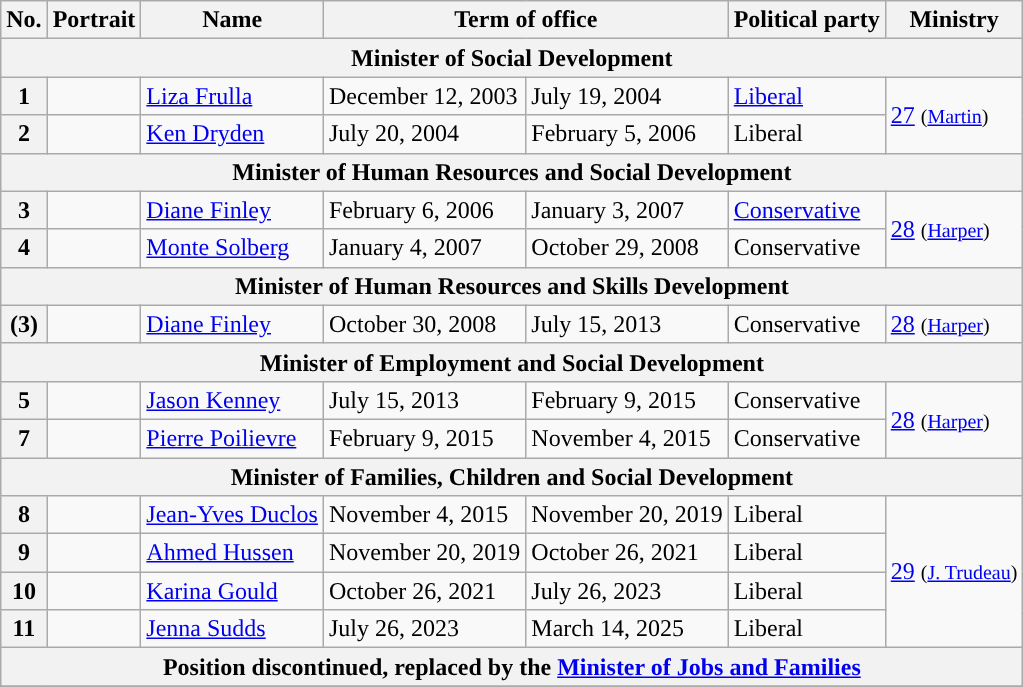<table class="wikitable">
<tr>
<th>No.</th>
<th>Portrait</th>
<th>Name</th>
<th colspan=2>Term of office</th>
<th>Political party</th>
<th>Ministry</th>
</tr>
<tr>
<th colspan=7>Minister of Social Development</th>
</tr>
<tr>
<th style="background:">1</th>
<td></td>
<td><a href='#'>Liza Frulla</a></td>
<td>December 12, 2003</td>
<td>July 19, 2004</td>
<td><a href='#'>Liberal</a></td>
<td rowspan="2"><a href='#'>27</a> <small>(<a href='#'>Martin</a>)</small></td>
</tr>
<tr>
<th style="background:">2</th>
<td></td>
<td><a href='#'>Ken Dryden</a></td>
<td>July 20, 2004</td>
<td>February 5, 2006</td>
<td>Liberal</td>
</tr>
<tr>
<th colspan=7>Minister of Human Resources and Social Development</th>
</tr>
<tr>
<th style="background:">3</th>
<td></td>
<td><a href='#'>Diane Finley</a></td>
<td>February 6, 2006</td>
<td>January 3, 2007</td>
<td><a href='#'>Conservative</a></td>
<td rowspan=2><a href='#'>28</a> <small>(<a href='#'>Harper</a>)</small></td>
</tr>
<tr>
<th style="background:">4</th>
<td></td>
<td><a href='#'>Monte Solberg</a></td>
<td>January 4, 2007</td>
<td>October 29, 2008</td>
<td>Conservative</td>
</tr>
<tr>
<th colspan=7>Minister of Human Resources and Skills Development</th>
</tr>
<tr>
<th style="background:">(3)</th>
<td></td>
<td><a href='#'>Diane Finley</a></td>
<td>October 30, 2008</td>
<td>July 15, 2013</td>
<td>Conservative</td>
<td rowspan=1><a href='#'>28</a> <small>(<a href='#'>Harper</a>)</small></td>
</tr>
<tr>
<th colspan=7>Minister of Employment and Social Development</th>
</tr>
<tr>
<th style="background:">5</th>
<td></td>
<td><a href='#'>Jason Kenney</a></td>
<td>July 15, 2013</td>
<td>February 9, 2015</td>
<td>Conservative</td>
<td rowspan=2><a href='#'>28</a> <small>(<a href='#'>Harper</a>)</small></td>
</tr>
<tr>
<th style="background:">7</th>
<td></td>
<td><a href='#'>Pierre Poilievre</a></td>
<td>February 9, 2015</td>
<td>November 4, 2015</td>
<td>Conservative</td>
</tr>
<tr>
<th colspan=7>Minister of Families, Children and Social Development</th>
</tr>
<tr>
<th style="background:">8</th>
<td></td>
<td><a href='#'>Jean-Yves Duclos</a></td>
<td>November 4, 2015</td>
<td>November 20, 2019</td>
<td>Liberal</td>
<td rowspan=4><a href='#'>29</a> <small>(<a href='#'>J. Trudeau</a>)</small></td>
</tr>
<tr>
<th style="background:">9</th>
<td></td>
<td><a href='#'>Ahmed Hussen</a></td>
<td>November 20, 2019</td>
<td>October 26, 2021</td>
<td>Liberal</td>
</tr>
<tr>
<th style="background:">10</th>
<td></td>
<td><a href='#'>Karina Gould</a></td>
<td>October 26, 2021</td>
<td>July 26, 2023</td>
<td>Liberal</td>
</tr>
<tr>
<th style="background:">11</th>
<td></td>
<td><a href='#'>Jenna Sudds</a></td>
<td>July 26, 2023</td>
<td>March 14, 2025</td>
<td>Liberal</td>
</tr>
<tr>
<th colspan=7>Position discontinued, replaced by the <a href='#'>Minister of Jobs and Families</a></th>
</tr>
<tr>
</tr>
</table>
